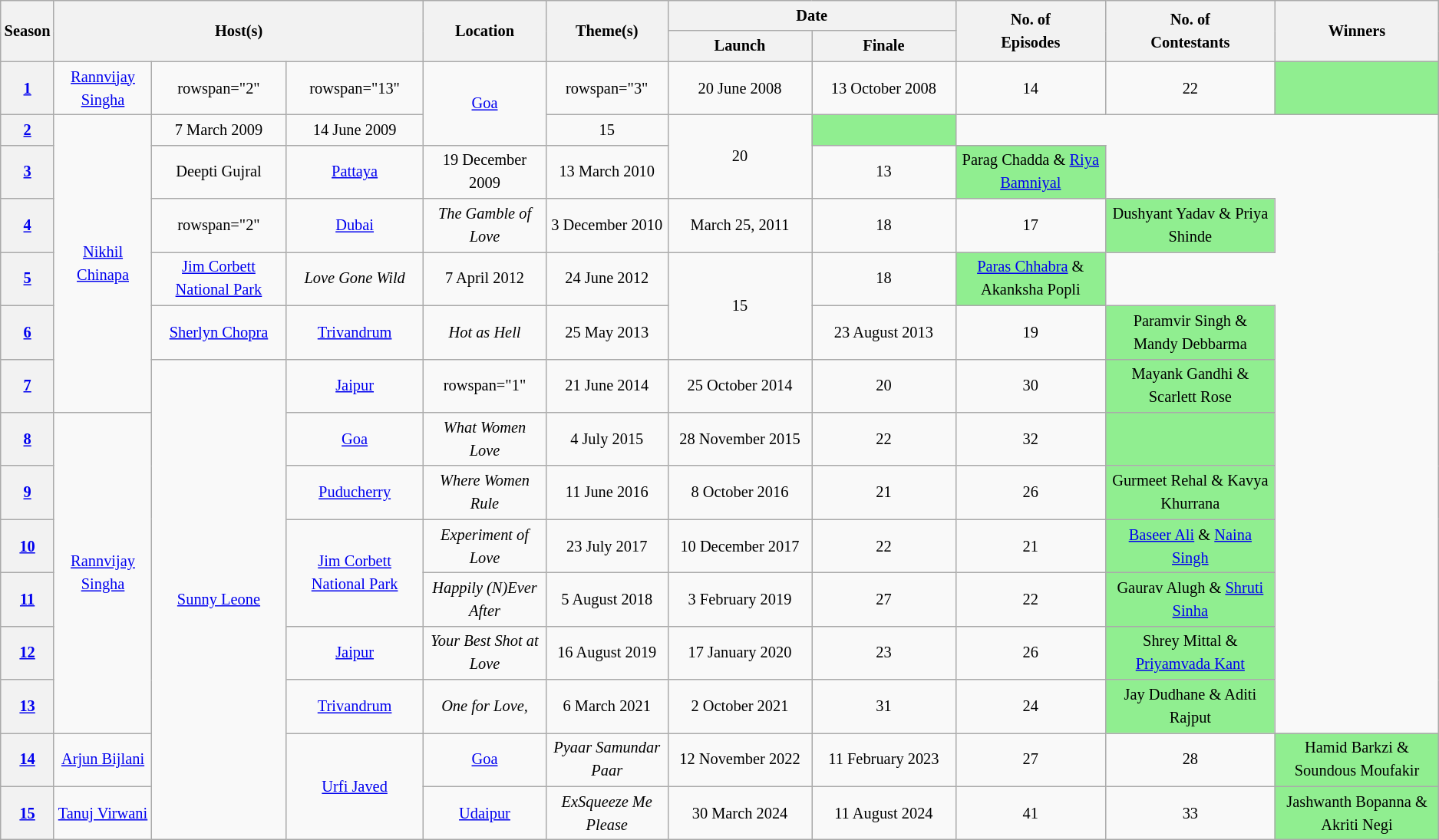<table class="wikitable sortable" style="text-align:center;font-size: 85%; line-height:20px; width:auto;">
<tr>
<th rowspan="2">Season</th>
<th colspan="3" rowspan="2">Host(s)</th>
<th rowspan="2">Location</th>
<th rowspan="2">Theme(s)</th>
<th colspan="2">Date</th>
<th rowspan="2">No. of<br>Episodes</th>
<th rowspan="2">No. of<br>Contestants</th>
<th rowspan="2">Winners</th>
</tr>
<tr>
<th style="width:10%;">Launch</th>
<th style="width:10%;">Finale</th>
</tr>
<tr>
<th><a href='#'>1</a></th>
<td><a href='#'>Rannvijay Singha</a></td>
<td>rowspan="2" </td>
<td>rowspan="13" </td>
<td rowspan="2"><a href='#'>Goa</a></td>
<td>rowspan="3" </td>
<td>20 June 2008</td>
<td>13 October 2008</td>
<td>14</td>
<td>22</td>
<td bgcolor="lightgreen"></td>
</tr>
<tr>
<th><a href='#'>2</a></th>
<td rowspan="6"><a href='#'>Nikhil Chinapa</a></td>
<td>7 March 2009</td>
<td>14 June 2009</td>
<td>15</td>
<td rowspan="2">20</td>
<td bgcolor="lightgreen"></td>
</tr>
<tr>
<th><a href='#'>3</a></th>
<td>Deepti Gujral</td>
<td><a href='#'>Pattaya</a></td>
<td>19 December 2009</td>
<td>13 March 2010</td>
<td>13</td>
<td bgcolor="lightgreen">Parag Chadda & <a href='#'>Riya Bamniyal</a></td>
</tr>
<tr>
<th><a href='#'>4</a></th>
<td>rowspan="2"   </td>
<td><a href='#'>Dubai</a></td>
<td><em>The Gamble of Love</em></td>
<td>3 December 2010</td>
<td>March 25, 2011</td>
<td>18</td>
<td>17</td>
<td bgcolor="lightgreen">Dushyant Yadav & Priya Shinde</td>
</tr>
<tr>
<th><a href='#'>5</a></th>
<td><a href='#'>Jim Corbett National Park</a></td>
<td><em>Love Gone Wild</em></td>
<td>7 April 2012</td>
<td>24 June 2012</td>
<td rowspan="2">15</td>
<td>18</td>
<td bgcolor="lightgreen"><a href='#'>Paras Chhabra</a> & Akanksha Popli</td>
</tr>
<tr>
<th><a href='#'>6</a></th>
<td><a href='#'>Sherlyn Chopra</a></td>
<td><a href='#'>Trivandrum</a></td>
<td><em>Hot as Hell</em></td>
<td>25 May 2013</td>
<td>23 August 2013</td>
<td>19</td>
<td bgcolor="lightgreen">Paramvir Singh & Mandy Debbarma</td>
</tr>
<tr>
<th><a href='#'>7</a></th>
<td rowspan="9"><a href='#'>Sunny Leone</a></td>
<td><a href='#'>Jaipur</a></td>
<td>rowspan="1" </td>
<td>21 June 2014</td>
<td>25 October 2014</td>
<td>20</td>
<td>30</td>
<td bgcolor="lightgreen">Mayank Gandhi & Scarlett Rose</td>
</tr>
<tr>
<th><a href='#'>8</a></th>
<td rowspan="6"><a href='#'>Rannvijay Singha</a></td>
<td><a href='#'>Goa</a></td>
<td><em>What Women Love</em></td>
<td>4 July 2015</td>
<td>28 November 2015</td>
<td>22</td>
<td>32</td>
<td bgcolor="lightgreen"></td>
</tr>
<tr>
<th><a href='#'>9</a></th>
<td><a href='#'>Puducherry</a></td>
<td><em>Where Women Rule </em></td>
<td>11 June 2016</td>
<td>8 October 2016</td>
<td>21</td>
<td>26</td>
<td bgcolor="lightgreen">Gurmeet Rehal & Kavya Khurrana</td>
</tr>
<tr>
<th><a href='#'>10</a></th>
<td rowspan="2"><a href='#'>Jim Corbett National Park</a></td>
<td><em>Experiment of Love</em></td>
<td>23 July 2017</td>
<td>10 December 2017</td>
<td>22</td>
<td>21</td>
<td bgcolor="lightgreen"><a href='#'>Baseer Ali</a> & <a href='#'>Naina Singh</a></td>
</tr>
<tr>
<th><a href='#'>11</a></th>
<td><em>Happily (N)Ever After</em></td>
<td>5 August 2018</td>
<td>3 February 2019</td>
<td>27</td>
<td>22</td>
<td bgcolor="lightgreen">Gaurav Alugh & <a href='#'>Shruti Sinha</a></td>
</tr>
<tr>
<th><a href='#'>12</a></th>
<td><a href='#'>Jaipur</a></td>
<td><em>Your Best Shot at Love</em></td>
<td>16 August 2019</td>
<td>17 January 2020</td>
<td>23</td>
<td>26</td>
<td bgcolor="lightgreen">Shrey Mittal & <a href='#'>Priyamvada Kant</a></td>
</tr>
<tr>
<th><a href='#'>13</a></th>
<td><a href='#'>Trivandrum</a></td>
<td><em>One for Love, </em></td>
<td>6 March 2021</td>
<td>2 October 2021</td>
<td>31</td>
<td>24</td>
<td bgcolor="lightgreen">Jay Dudhane & Aditi Rajput</td>
</tr>
<tr>
<th><a href='#'>14</a></th>
<td><a href='#'>Arjun Bijlani</a></td>
<td rowspan="2"><a href='#'>Urfi Javed</a></td>
<td><a href='#'>Goa</a></td>
<td><em>Pyaar Samundar Paar</em></td>
<td>12 November 2022</td>
<td>11 February 2023</td>
<td>27</td>
<td>28</td>
<td bgcolor="lightgreen">Hamid Barkzi & Soundous Moufakir</td>
</tr>
<tr>
<th><a href='#'>15</a></th>
<td><a href='#'>Tanuj Virwani</a></td>
<td><a href='#'>Udaipur</a></td>
<td><em>ExSqueeze Me Please</em></td>
<td>30 March 2024</td>
<td>11 August 2024</td>
<td>41</td>
<td>33</td>
<td bgcolor="lightgreen">Jashwanth Bopanna & Akriti Negi</td>
</tr>
</table>
